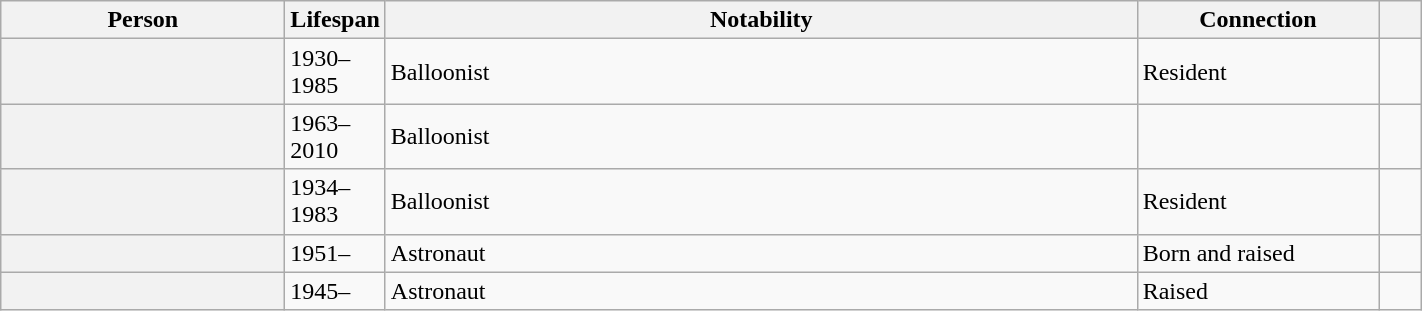<table class="wikitable plainrowheaders sortable" style="margin-right: 0; width:75%;">
<tr>
<th scope="col" width="20%">Person</th>
<th scope="col" width="6%">Lifespan</th>
<th scope="col">Notability</th>
<th scope="col" width="17%">Connection</th>
<th scope="col" class="unsortable" width="3%"></th>
</tr>
<tr>
<th scope="row"></th>
<td>1930–1985</td>
<td>Balloonist</td>
<td>Resident</td>
<td style="text-align:center;"></td>
</tr>
<tr>
<th scope="row"></th>
<td>1963–2010</td>
<td>Balloonist</td>
<td></td>
<td style="text-align:center;"></td>
</tr>
<tr>
<th scope="row"></th>
<td>1934–1983</td>
<td>Balloonist</td>
<td>Resident</td>
<td style="text-align:center;"></td>
</tr>
<tr>
<th scope="row"></th>
<td>1951–</td>
<td>Astronaut</td>
<td>Born and raised</td>
<td style="text-align:center;"></td>
</tr>
<tr>
<th scope="row"></th>
<td>1945–</td>
<td>Astronaut</td>
<td>Raised</td>
<td style="text-align:center;"></td>
</tr>
</table>
